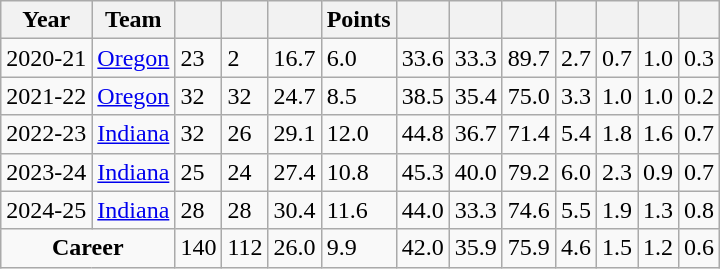<table class="wikitable">
<tr>
<th scope="col">Year</th>
<th scope="col">Team</th>
<th scope="col"></th>
<th></th>
<th></th>
<th scope="col">Points</th>
<th scope="col"></th>
<th scope="col"></th>
<th scope="col"></th>
<th scope="col"></th>
<th scope="col"></th>
<th scope="col"></th>
<th scope="col"></th>
</tr>
<tr>
<td>2020-21</td>
<td><a href='#'>Oregon</a></td>
<td>23</td>
<td>2</td>
<td>16.7</td>
<td>6.0</td>
<td>33.6</td>
<td>33.3</td>
<td>89.7</td>
<td>2.7</td>
<td>0.7</td>
<td>1.0</td>
<td>0.3</td>
</tr>
<tr>
<td>2021-22</td>
<td><a href='#'>Oregon</a></td>
<td>32</td>
<td>32</td>
<td>24.7</td>
<td>8.5</td>
<td>38.5</td>
<td>35.4</td>
<td>75.0</td>
<td>3.3</td>
<td>1.0</td>
<td>1.0</td>
<td>0.2</td>
</tr>
<tr>
<td>2022-23</td>
<td><a href='#'>Indiana</a></td>
<td>32</td>
<td>26</td>
<td>29.1</td>
<td>12.0</td>
<td>44.8</td>
<td>36.7</td>
<td>71.4</td>
<td>5.4</td>
<td>1.8</td>
<td>1.6</td>
<td>0.7</td>
</tr>
<tr>
<td>2023-24</td>
<td><a href='#'>Indiana</a></td>
<td>25</td>
<td>24</td>
<td>27.4</td>
<td>10.8</td>
<td>45.3</td>
<td>40.0</td>
<td>79.2</td>
<td>6.0</td>
<td>2.3</td>
<td>0.9</td>
<td>0.7</td>
</tr>
<tr>
<td>2024-25</td>
<td><a href='#'>Indiana</a></td>
<td>28</td>
<td>28</td>
<td>30.4</td>
<td>11.6</td>
<td>44.0</td>
<td>33.3</td>
<td>74.6</td>
<td>5.5</td>
<td>1.9</td>
<td>1.3</td>
<td>0.8</td>
</tr>
<tr>
<td colspan="2" align="center"><strong>Career</strong></td>
<td>140</td>
<td>112</td>
<td>26.0</td>
<td>9.9</td>
<td>42.0</td>
<td>35.9</td>
<td>75.9</td>
<td>4.6</td>
<td>1.5</td>
<td>1.2</td>
<td>0.6</td>
</tr>
</table>
